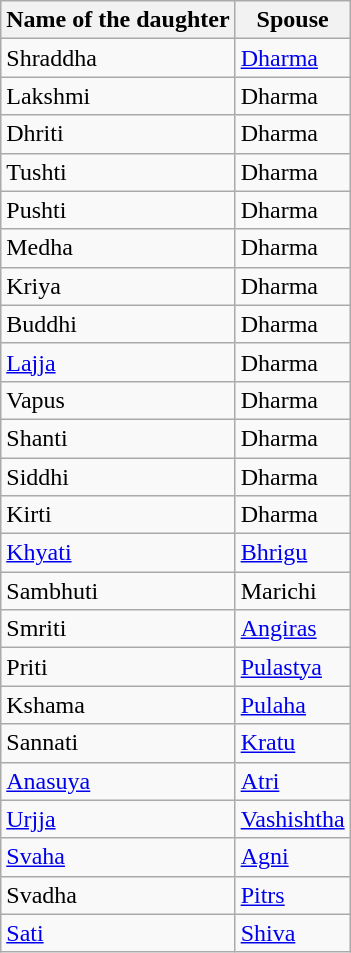<table class="wikitable sortable">
<tr>
<th>Name of the daughter</th>
<th>Spouse</th>
</tr>
<tr>
<td>Shraddha</td>
<td><a href='#'>Dharma</a></td>
</tr>
<tr>
<td>Lakshmi</td>
<td>Dharma</td>
</tr>
<tr>
<td>Dhriti</td>
<td>Dharma</td>
</tr>
<tr>
<td>Tushti</td>
<td>Dharma</td>
</tr>
<tr>
<td>Pushti</td>
<td>Dharma</td>
</tr>
<tr>
<td>Medha</td>
<td>Dharma</td>
</tr>
<tr>
<td>Kriya</td>
<td>Dharma</td>
</tr>
<tr>
<td>Buddhi</td>
<td>Dharma</td>
</tr>
<tr>
<td><a href='#'>Lajja</a></td>
<td>Dharma</td>
</tr>
<tr>
<td>Vapus</td>
<td>Dharma</td>
</tr>
<tr>
<td>Shanti</td>
<td>Dharma</td>
</tr>
<tr>
<td>Siddhi</td>
<td>Dharma</td>
</tr>
<tr>
<td>Kirti</td>
<td>Dharma</td>
</tr>
<tr>
<td><a href='#'>Khyati</a></td>
<td><a href='#'>Bhrigu</a></td>
</tr>
<tr>
<td>Sambhuti</td>
<td>Marichi</td>
</tr>
<tr>
<td>Smriti</td>
<td><a href='#'>Angiras</a></td>
</tr>
<tr>
<td>Priti</td>
<td><a href='#'>Pulastya</a></td>
</tr>
<tr>
<td>Kshama</td>
<td><a href='#'>Pulaha</a></td>
</tr>
<tr>
<td>Sannati</td>
<td><a href='#'>Kratu</a></td>
</tr>
<tr>
<td><a href='#'>Anasuya</a></td>
<td><a href='#'>Atri</a></td>
</tr>
<tr>
<td><a href='#'>Urjja</a></td>
<td><a href='#'>Vashishtha</a></td>
</tr>
<tr>
<td><a href='#'>Svaha</a></td>
<td><a href='#'>Agni</a></td>
</tr>
<tr>
<td>Svadha</td>
<td><a href='#'>Pitrs</a></td>
</tr>
<tr>
<td><a href='#'>Sati</a></td>
<td><a href='#'>Shiva</a></td>
</tr>
</table>
